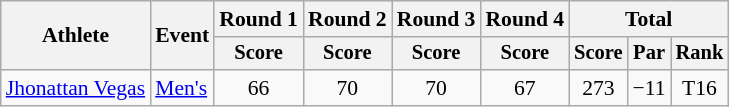<table class=wikitable style=font-size:90%;text-align:center>
<tr>
<th rowspan=2>Athlete</th>
<th rowspan=2>Event</th>
<th>Round 1</th>
<th>Round 2</th>
<th>Round 3</th>
<th>Round 4</th>
<th colspan=3>Total</th>
</tr>
<tr style=font-size:95%>
<th>Score</th>
<th>Score</th>
<th>Score</th>
<th>Score</th>
<th>Score</th>
<th>Par</th>
<th>Rank</th>
</tr>
<tr>
<td align=left><a href='#'>Jhonattan Vegas</a></td>
<td align=left><a href='#'>Men's</a></td>
<td>66</td>
<td>70</td>
<td>70</td>
<td>67</td>
<td>273</td>
<td>−11</td>
<td>T16</td>
</tr>
</table>
